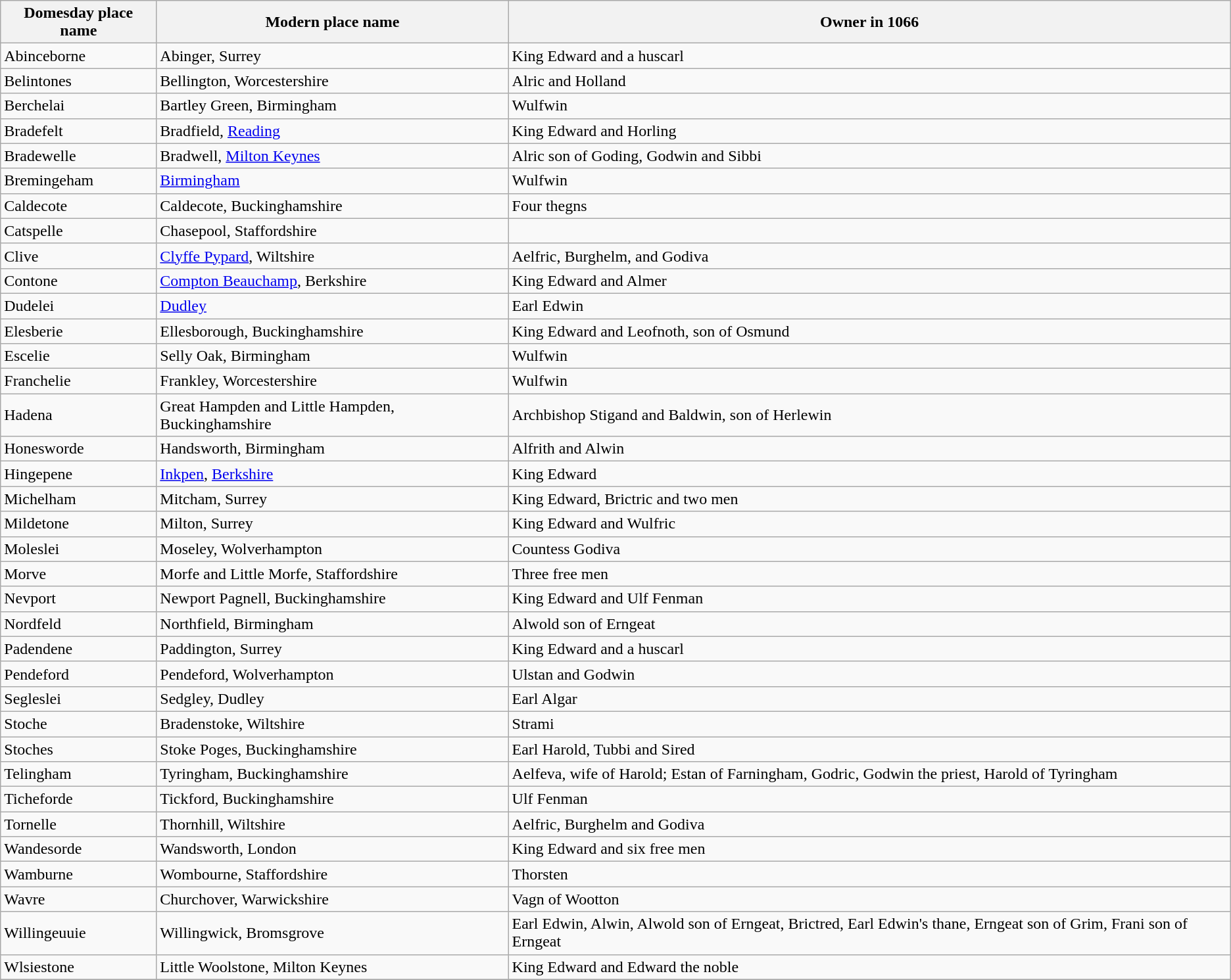<table class="wikitable">
<tr>
<th>Domesday place name</th>
<th>Modern place name</th>
<th>Owner in 1066</th>
</tr>
<tr>
<td>Abinceborne</td>
<td>Abinger, Surrey</td>
<td>King Edward and a huscarl</td>
</tr>
<tr>
<td>Belintones</td>
<td>Bellington, Worcestershire</td>
<td>Alric and Holland</td>
</tr>
<tr>
<td>Berchelai</td>
<td>Bartley Green, Birmingham</td>
<td>Wulfwin</td>
</tr>
<tr>
<td>Bradefelt</td>
<td>Bradfield, <a href='#'>Reading</a></td>
<td>King Edward and Horling</td>
</tr>
<tr>
<td>Bradewelle</td>
<td>Bradwell, <a href='#'>Milton Keynes</a></td>
<td>Alric son of Goding, Godwin and Sibbi</td>
</tr>
<tr>
<td>Bremingeham</td>
<td><a href='#'>Birmingham</a></td>
<td>Wulfwin</td>
</tr>
<tr>
<td>Caldecote</td>
<td>Caldecote, Buckinghamshire</td>
<td>Four thegns</td>
</tr>
<tr>
<td>Catspelle</td>
<td>Chasepool, Staffordshire</td>
<td></td>
</tr>
<tr>
<td>Clive</td>
<td><a href='#'>Clyffe Pypard</a>, Wiltshire</td>
<td>Aelfric, Burghelm, and Godiva</td>
</tr>
<tr>
<td>Contone</td>
<td><a href='#'>Compton Beauchamp</a>, Berkshire</td>
<td>King Edward and Almer</td>
</tr>
<tr>
<td>Dudelei</td>
<td><a href='#'>Dudley</a></td>
<td>Earl Edwin</td>
</tr>
<tr>
<td>Elesberie</td>
<td>Ellesborough, Buckinghamshire</td>
<td>King Edward and Leofnoth, son of Osmund</td>
</tr>
<tr>
<td>Escelie</td>
<td>Selly Oak, Birmingham</td>
<td>Wulfwin</td>
</tr>
<tr>
<td>Franchelie</td>
<td>Frankley, Worcestershire</td>
<td>Wulfwin</td>
</tr>
<tr>
<td>Hadena</td>
<td>Great Hampden and Little Hampden, Buckinghamshire</td>
<td>Archbishop Stigand and Baldwin, son of Herlewin</td>
</tr>
<tr>
<td>Honesworde</td>
<td>Handsworth, Birmingham</td>
<td>Alfrith and Alwin</td>
</tr>
<tr>
<td>Hingepene</td>
<td><a href='#'>Inkpen</a>, <a href='#'>Berkshire</a></td>
<td>King Edward</td>
</tr>
<tr>
<td>Michelham</td>
<td>Mitcham, Surrey</td>
<td>King Edward, Brictric and two men</td>
</tr>
<tr>
<td>Mildetone</td>
<td>Milton, Surrey</td>
<td>King Edward and Wulfric</td>
</tr>
<tr>
<td>Moleslei</td>
<td>Moseley, Wolverhampton</td>
<td>Countess Godiva</td>
</tr>
<tr>
<td>Morve</td>
<td>Morfe and Little Morfe, Staffordshire</td>
<td>Three free men</td>
</tr>
<tr>
<td>Nevport</td>
<td>Newport Pagnell, Buckinghamshire</td>
<td>King Edward and Ulf Fenman</td>
</tr>
<tr>
<td>Nordfeld</td>
<td>Northfield, Birmingham</td>
<td>Alwold son of Erngeat</td>
</tr>
<tr>
<td>Padendene</td>
<td>Paddington, Surrey</td>
<td>King Edward and a huscarl</td>
</tr>
<tr>
<td>Pendeford</td>
<td>Pendeford, Wolverhampton</td>
<td>Ulstan and Godwin</td>
</tr>
<tr>
<td>Segleslei</td>
<td>Sedgley, Dudley</td>
<td>Earl Algar</td>
</tr>
<tr>
<td>Stoche</td>
<td>Bradenstoke, Wiltshire</td>
<td>Strami</td>
</tr>
<tr>
<td>Stoches</td>
<td>Stoke Poges, Buckinghamshire</td>
<td>Earl Harold, Tubbi and Sired</td>
</tr>
<tr>
<td>Telingham</td>
<td>Tyringham, Buckinghamshire</td>
<td>Aelfeva, wife of Harold; Estan of Farningham, Godric, Godwin the priest, Harold of Tyringham</td>
</tr>
<tr>
<td>Ticheforde</td>
<td>Tickford, Buckinghamshire</td>
<td>Ulf Fenman</td>
</tr>
<tr>
<td>Tornelle</td>
<td>Thornhill, Wiltshire</td>
<td>Aelfric, Burghelm and Godiva</td>
</tr>
<tr>
<td>Wandesorde</td>
<td>Wandsworth, London</td>
<td>King Edward and six free men</td>
</tr>
<tr>
<td>Wamburne</td>
<td>Wombourne, Staffordshire</td>
<td>Thorsten</td>
</tr>
<tr>
<td>Wavre</td>
<td>Churchover, Warwickshire</td>
<td>Vagn of Wootton</td>
</tr>
<tr>
<td>Willingeuuie</td>
<td>Willingwick, Bromsgrove</td>
<td>Earl Edwin, Alwin, Alwold son of Erngeat, Brictred, Earl Edwin's thane, Erngeat son of Grim, Frani son of Erngeat</td>
</tr>
<tr>
<td>Wlsiestone</td>
<td>Little Woolstone, Milton Keynes</td>
<td>King Edward and Edward the noble</td>
</tr>
<tr>
</tr>
</table>
